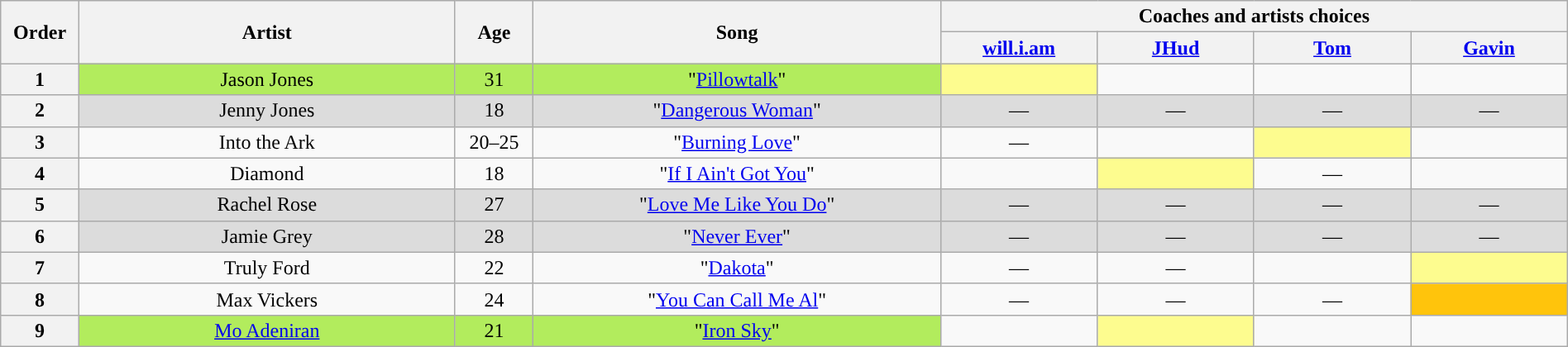<table class="wikitable" style="text-align:center; width:100%;">
<tr>
<th scope="col" rowspan="2" style="width:05%;">Order</th>
<th scope="col" rowspan="2" style="width:24%;">Artist</th>
<th scope="col" rowspan="2" style="width:05%;">Age</th>
<th scope="col" rowspan="2" style="width:26%;">Song</th>
<th colspan="4" style="width:40%;">Coaches and artists choices</th>
</tr>
<tr>
<th style="width:10%;"><a href='#'>will.i.am</a></th>
<th style="width:10%;"><a href='#'>JHud</a></th>
<th style="width:10%;"><a href='#'>Tom</a></th>
<th style="width:10%;"><a href='#'>Gavin</a></th>
</tr>
<tr>
<th>1</th>
<td style="background-color:#B2EC5D;">Jason Jones</td>
<td style="background-color:#B2EC5D;">31</td>
<td style="background-color:#B2EC5D;">"<a href='#'>Pillowtalk</a>"</td>
<td style="background:#fdfc8f;"><strong></strong></td>
<td><strong></strong></td>
<td><strong></strong></td>
<td><strong></strong></td>
</tr>
<tr style="background:#DCDCDC">
<th>2</th>
<td style="background:#DCDCDC; text-align:center;">Jenny Jones</td>
<td style="background:#DCDCDC; text-align:center;">18</td>
<td style="background:#DCDCDC; text-align:center;">"<a href='#'>Dangerous Woman</a>"</td>
<td>—</td>
<td>—</td>
<td>—</td>
<td>—</td>
</tr>
<tr>
<th>3</th>
<td>Into the Ark</td>
<td>20–25</td>
<td>"<a href='#'>Burning Love</a>"</td>
<td>—</td>
<td><strong></strong></td>
<td style="background:#fdfc8f;"><strong></strong></td>
<td><strong></strong></td>
</tr>
<tr>
<th>4</th>
<td>Diamond</td>
<td>18</td>
<td>"<a href='#'>If I Ain't Got You</a>"</td>
<td><strong></strong></td>
<td style="background:#fdfc8f;"><strong></strong></td>
<td>—</td>
<td><strong></strong></td>
</tr>
<tr style="background:#DCDCDC">
<th>5</th>
<td style="background:#DCDCDC; text-align:center;">Rachel Rose</td>
<td style="background:#DCDCDC; text-align:center;">27</td>
<td style="background:#DCDCDC; text-align:center;">"<a href='#'>Love Me Like You Do</a>"</td>
<td>—</td>
<td>—</td>
<td>—</td>
<td>—</td>
</tr>
<tr style="background:#DCDCDC">
<th>6</th>
<td style="background:#DCDCDC; text-align:center;">Jamie Grey</td>
<td style="background:#DCDCDC; text-align:center;">28</td>
<td style="background:#DCDCDC; text-align:center;">"<a href='#'>Never Ever</a>"</td>
<td>—</td>
<td>—</td>
<td>—</td>
<td>—</td>
</tr>
<tr>
<th>7</th>
<td>Truly Ford</td>
<td>22</td>
<td>"<a href='#'>Dakota</a>"</td>
<td>—</td>
<td>—</td>
<td><strong></strong></td>
<td style="background:#fdfc8f;"><strong></strong></td>
</tr>
<tr>
<th>8</th>
<td>Max Vickers</td>
<td>24</td>
<td>"<a href='#'>You Can Call Me Al</a>"</td>
<td>—</td>
<td>—</td>
<td>—</td>
<td style="background:#FFC40C;text-align:center;"><strong></strong></td>
</tr>
<tr>
<th>9</th>
<td style="background-color:#B2EC5D;"><a href='#'>Mo Adeniran</a></td>
<td style="background-color:#B2EC5D;">21</td>
<td style="background-color:#B2EC5D;">"<a href='#'>Iron Sky</a>"</td>
<td><strong></strong></td>
<td style="background:#fdfc8f;"><strong></strong></td>
<td><strong></strong></td>
<td><strong></strong></td>
</tr>
</table>
